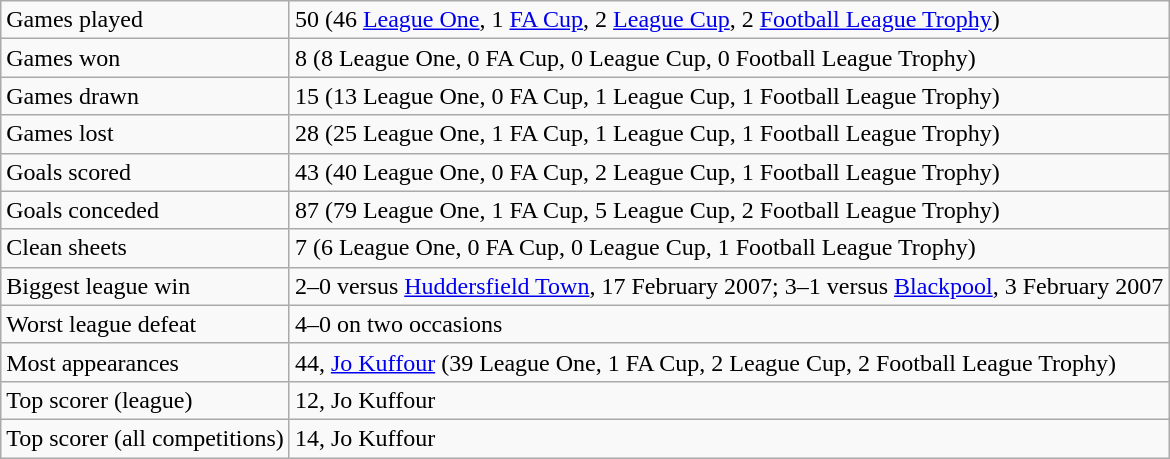<table class="wikitable">
<tr>
<td>Games played</td>
<td>50 (46 <a href='#'>League One</a>, 1 <a href='#'>FA Cup</a>, 2 <a href='#'>League Cup</a>, 2 <a href='#'>Football League Trophy</a>)</td>
</tr>
<tr>
<td>Games won</td>
<td>8 (8 League One, 0 FA Cup, 0 League Cup, 0 Football League Trophy)</td>
</tr>
<tr>
<td>Games drawn</td>
<td>15 (13 League One, 0 FA Cup, 1 League Cup, 1 Football League Trophy)</td>
</tr>
<tr>
<td>Games lost</td>
<td>28 (25 League One, 1 FA Cup, 1 League Cup, 1 Football League Trophy)</td>
</tr>
<tr>
<td>Goals scored</td>
<td>43 (40 League One, 0 FA Cup, 2 League Cup, 1 Football League Trophy)</td>
</tr>
<tr>
<td>Goals conceded</td>
<td>87 (79 League One, 1 FA Cup, 5 League Cup, 2 Football League Trophy)</td>
</tr>
<tr>
<td>Clean sheets</td>
<td>7 (6 League One, 0 FA Cup, 0 League Cup, 1 Football League Trophy)</td>
</tr>
<tr>
<td>Biggest league win</td>
<td>2–0 versus <a href='#'>Huddersfield Town</a>, 17 February 2007; 3–1 versus <a href='#'>Blackpool</a>, 3 February 2007</td>
</tr>
<tr>
<td>Worst league defeat</td>
<td>4–0 on two occasions</td>
</tr>
<tr>
<td>Most appearances</td>
<td>44, <a href='#'>Jo Kuffour</a> (39 League One, 1 FA Cup, 2 League Cup, 2 Football League Trophy)</td>
</tr>
<tr>
<td>Top scorer (league)</td>
<td>12, Jo Kuffour</td>
</tr>
<tr>
<td>Top scorer (all competitions)</td>
<td>14, Jo Kuffour</td>
</tr>
</table>
